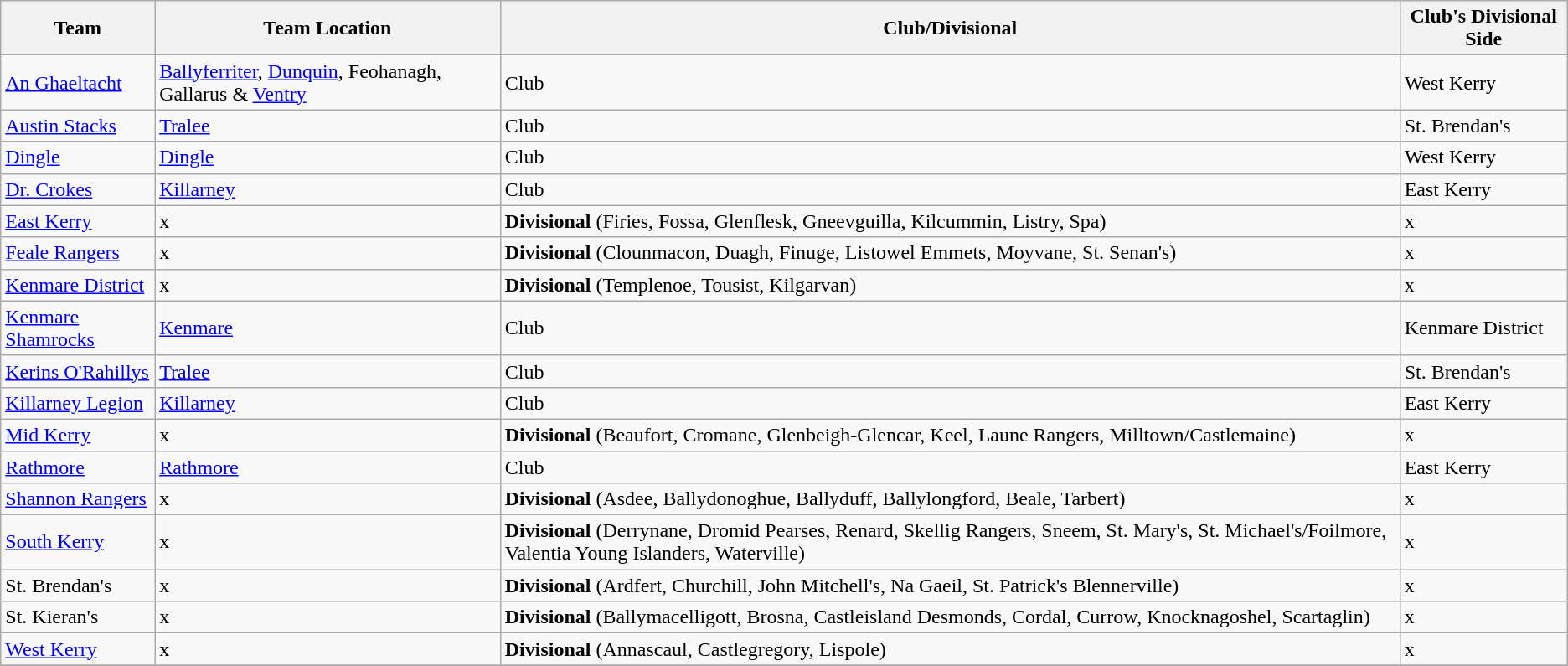<table class="wikitable sortable">
<tr>
<th>Team</th>
<th>Team Location</th>
<th>Club/Divisional</th>
<th>Club's Divisional Side</th>
</tr>
<tr>
<td><a href='#'>An Ghaeltacht</a></td>
<td><a href='#'>Ballyferriter</a>, <a href='#'>Dunquin</a>, Feohanagh, Gallarus & <a href='#'>Ventry</a></td>
<td>Club</td>
<td>West Kerry</td>
</tr>
<tr>
<td><a href='#'>Austin Stacks</a></td>
<td><a href='#'>Tralee</a></td>
<td>Club</td>
<td>St. Brendan's</td>
</tr>
<tr>
<td><a href='#'>Dingle</a></td>
<td><a href='#'>Dingle</a></td>
<td>Club</td>
<td>West Kerry</td>
</tr>
<tr>
<td><a href='#'>Dr. Crokes</a></td>
<td><a href='#'>Killarney</a></td>
<td>Club</td>
<td>East Kerry</td>
</tr>
<tr>
<td><a href='#'>East Kerry</a></td>
<td>x</td>
<td><strong>Divisional</strong> (Firies, Fossa, Glenflesk, Gneevguilla, Kilcummin, Listry, Spa)</td>
<td>x</td>
</tr>
<tr>
<td><a href='#'>Feale Rangers</a></td>
<td>x</td>
<td><strong>Divisional</strong> (Clounmacon, Duagh, Finuge, Listowel Emmets, Moyvane, St. Senan's)</td>
<td>x</td>
</tr>
<tr>
<td><a href='#'>Kenmare District</a></td>
<td>x</td>
<td><strong>Divisional</strong> (Templenoe, Tousist, Kilgarvan)</td>
<td>x</td>
</tr>
<tr>
<td><a href='#'>Kenmare Shamrocks</a></td>
<td><a href='#'>Kenmare</a></td>
<td>Club</td>
<td>Kenmare District</td>
</tr>
<tr>
<td><a href='#'>Kerins O'Rahillys</a></td>
<td><a href='#'>Tralee</a></td>
<td>Club</td>
<td>St. Brendan's</td>
</tr>
<tr>
<td><a href='#'>Killarney Legion</a></td>
<td><a href='#'>Killarney</a></td>
<td>Club</td>
<td>East Kerry</td>
</tr>
<tr>
<td><a href='#'>Mid Kerry</a></td>
<td>x</td>
<td><strong>Divisional</strong> (Beaufort, Cromane, Glenbeigh-Glencar, Keel, Laune Rangers, Milltown/Castlemaine)</td>
<td>x</td>
</tr>
<tr>
<td><a href='#'>Rathmore</a></td>
<td><a href='#'>Rathmore</a></td>
<td>Club</td>
<td>East Kerry</td>
</tr>
<tr>
<td><a href='#'>Shannon Rangers</a></td>
<td>x</td>
<td><strong>Divisional</strong> (Asdee, Ballydonoghue, Ballyduff, Ballylongford, Beale, Tarbert)</td>
<td>x</td>
</tr>
<tr>
<td><a href='#'>South Kerry</a></td>
<td>x</td>
<td><strong>Divisional</strong> (Derrynane, Dromid Pearses, Renard, Skellig Rangers, Sneem, St. Mary's, St. Michael's/Foilmore, Valentia Young Islanders, Waterville)</td>
<td>x</td>
</tr>
<tr>
<td>St. Brendan's</td>
<td>x</td>
<td><strong>Divisional</strong> (Ardfert, Churchill, John Mitchell's, Na Gaeil, St. Patrick's Blennerville)</td>
<td>x</td>
</tr>
<tr>
<td>St. Kieran's</td>
<td>x</td>
<td><strong>Divisional</strong> (Ballymacelligott, Brosna, Castleisland Desmonds, Cordal, Currow, Knocknagoshel, Scartaglin)</td>
<td>x</td>
</tr>
<tr>
<td><a href='#'>West Kerry</a></td>
<td>x</td>
<td><strong>Divisional</strong> (Annascaul, Castlegregory, Lispole)</td>
<td>x</td>
</tr>
<tr>
</tr>
</table>
